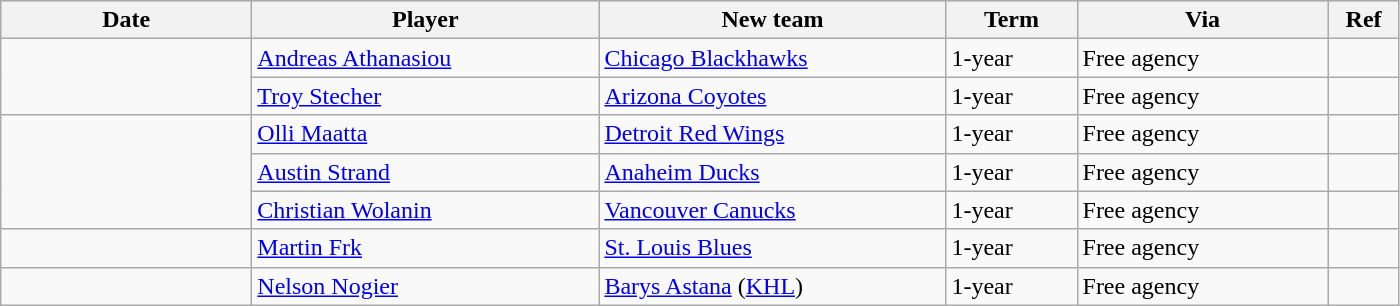<table class="wikitable">
<tr style="background:#ddd; text-align:center;">
<th style="width: 10em;">Date</th>
<th style="width: 14em;">Player</th>
<th style="width: 14em;">New team</th>
<th style="width: 5em;">Term</th>
<th style="width: 10em;">Via</th>
<th style="width: 2.5em;">Ref</th>
</tr>
<tr>
<td rowspan=2></td>
<td><a href='#'>Andreas Athanasiou</a></td>
<td><a href='#'>Chicago Blackhawks</a></td>
<td>1-year</td>
<td>Free agency</td>
<td></td>
</tr>
<tr>
<td><a href='#'>Troy Stecher</a></td>
<td><a href='#'>Arizona Coyotes</a></td>
<td>1-year</td>
<td>Free agency</td>
<td></td>
</tr>
<tr>
<td rowspan=3></td>
<td><a href='#'>Olli Maatta</a></td>
<td><a href='#'>Detroit Red Wings</a></td>
<td>1-year</td>
<td>Free agency</td>
<td></td>
</tr>
<tr>
<td><a href='#'>Austin Strand</a></td>
<td><a href='#'>Anaheim Ducks</a></td>
<td>1-year</td>
<td>Free agency</td>
<td></td>
</tr>
<tr>
<td><a href='#'>Christian Wolanin</a></td>
<td><a href='#'>Vancouver Canucks</a></td>
<td>1-year</td>
<td>Free agency</td>
<td></td>
</tr>
<tr>
<td></td>
<td><a href='#'>Martin Frk</a></td>
<td><a href='#'>St. Louis Blues</a></td>
<td>1-year</td>
<td>Free agency</td>
<td></td>
</tr>
<tr>
<td></td>
<td><a href='#'>Nelson Nogier</a></td>
<td><a href='#'>Barys Astana</a> (<a href='#'>KHL</a>)</td>
<td>1-year</td>
<td>Free agency</td>
<td></td>
</tr>
</table>
